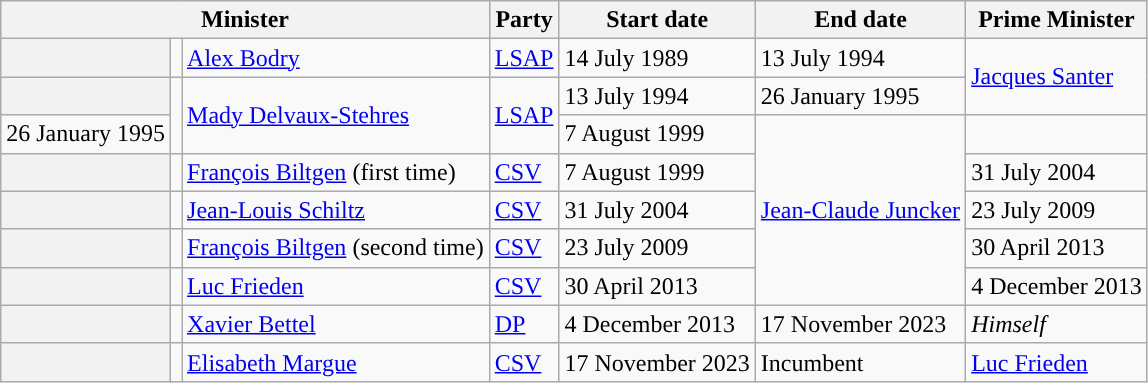<table class="wikitable">
<tr style="background: #efefef;">
<th colspan=3>Minister</th>
<th>Party</th>
<th>Start date</th>
<th>End date</th>
<th>Prime Minister</th>
</tr>
<tr>
<th style="background-color: "></th>
<td></td>
<td><a href='#'>Alex Bodry</a></td>
<td><a href='#'>LSAP</a></td>
<td>14 July 1989</td>
<td>13 July 1994</td>
<td rowspan=2><a href='#'>Jacques Santer</a></td>
</tr>
<tr>
<th style="background-color: "></th>
<td rowspan=2></td>
<td rowspan=2><a href='#'>Mady Delvaux-Stehres</a></td>
<td rowspan=2><a href='#'>LSAP</a></td>
<td>13 July 1994</td>
<td>26 January 1995</td>
</tr>
<tr>
<td>26 January 1995</td>
<td>7 August 1999</td>
<td rowspan=5><a href='#'>Jean-Claude Juncker</a></td>
</tr>
<tr>
<th style="background-color: "></th>
<td></td>
<td><a href='#'>François Biltgen</a> (first time)</td>
<td><a href='#'>CSV</a></td>
<td>7 August 1999</td>
<td>31 July 2004</td>
</tr>
<tr>
<th style="background-color: "></th>
<td></td>
<td><a href='#'>Jean-Louis Schiltz</a></td>
<td><a href='#'>CSV</a></td>
<td>31 July 2004</td>
<td>23 July 2009</td>
</tr>
<tr>
<th style="background-color: "></th>
<td></td>
<td><a href='#'>François Biltgen</a> (second time)</td>
<td><a href='#'>CSV</a></td>
<td>23 July 2009</td>
<td>30 April 2013</td>
</tr>
<tr>
<th style="background-color: "></th>
<td></td>
<td><a href='#'>Luc Frieden</a></td>
<td><a href='#'>CSV</a></td>
<td>30 April 2013</td>
<td>4 December 2013</td>
</tr>
<tr>
<th style="background-color: "></th>
<td></td>
<td><a href='#'>Xavier Bettel</a></td>
<td><a href='#'>DP</a></td>
<td>4 December 2013</td>
<td>17 November 2023</td>
<td rowspan=1><em>Himself</em></td>
</tr>
<tr>
<th style="background-color: "></th>
<td></td>
<td><a href='#'>Elisabeth Margue</a></td>
<td><a href='#'>CSV</a></td>
<td>17 November 2023</td>
<td>Incumbent</td>
<td><a href='#'>Luc Frieden</a></td>
</tr>
</table>
